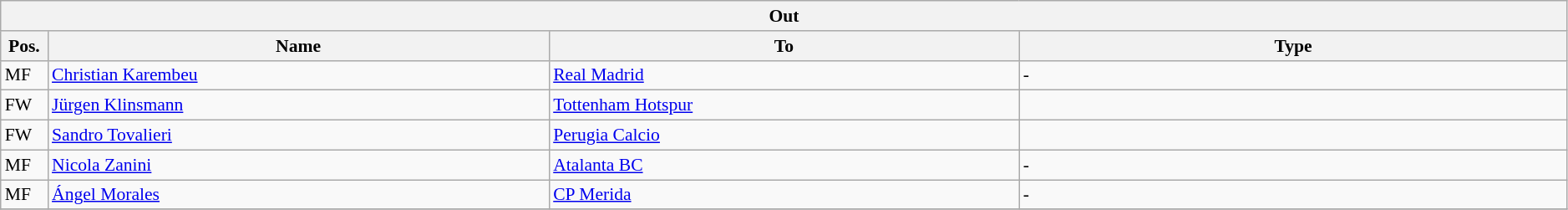<table class="wikitable" style="font-size:90%;width:99%;">
<tr>
<th colspan="4">Out</th>
</tr>
<tr>
<th width=3%>Pos.</th>
<th width=32%>Name</th>
<th width=30%>To</th>
<th width=35%>Type</th>
</tr>
<tr>
<td>MF</td>
<td><a href='#'>Christian Karembeu</a></td>
<td><a href='#'>Real Madrid</a></td>
<td>-</td>
</tr>
<tr>
<td>FW</td>
<td><a href='#'>Jürgen Klinsmann</a></td>
<td><a href='#'>Tottenham Hotspur</a></td>
<td></td>
</tr>
<tr>
<td>FW</td>
<td><a href='#'>Sandro Tovalieri</a></td>
<td><a href='#'>Perugia Calcio</a></td>
<td></td>
</tr>
<tr>
<td>MF</td>
<td><a href='#'>Nicola Zanini</a></td>
<td><a href='#'>Atalanta BC</a></td>
<td>-</td>
</tr>
<tr>
<td>MF</td>
<td><a href='#'>Ángel Morales</a></td>
<td><a href='#'>CP Merida</a></td>
<td>-</td>
</tr>
<tr>
</tr>
</table>
